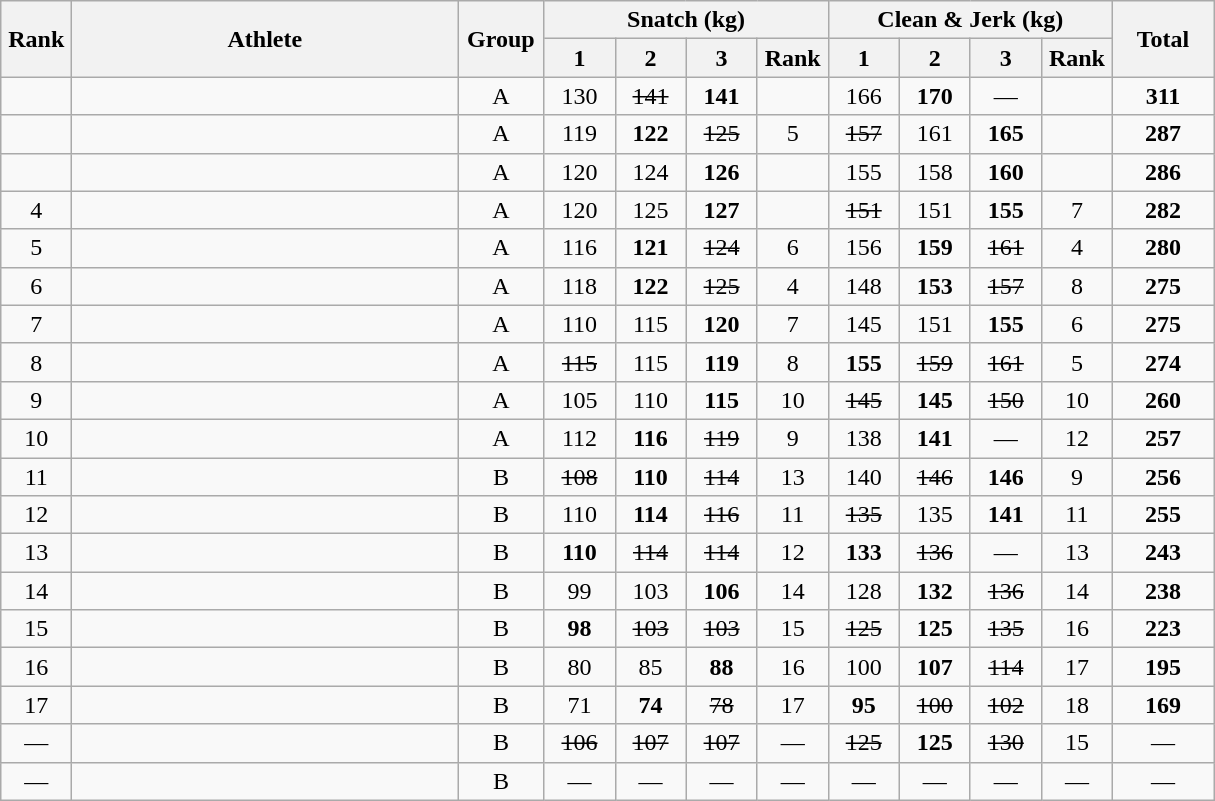<table class = "wikitable" style="text-align:center;">
<tr>
<th rowspan=2 width=40>Rank</th>
<th rowspan=2 width=250>Athlete</th>
<th rowspan=2 width=50>Group</th>
<th colspan=4>Snatch (kg)</th>
<th colspan=4>Clean & Jerk (kg)</th>
<th rowspan=2 width=60>Total</th>
</tr>
<tr>
<th width=40>1</th>
<th width=40>2</th>
<th width=40>3</th>
<th width=40>Rank</th>
<th width=40>1</th>
<th width=40>2</th>
<th width=40>3</th>
<th width=40>Rank</th>
</tr>
<tr>
<td></td>
<td align=left></td>
<td>A</td>
<td>130</td>
<td><s>141</s></td>
<td><strong>141</strong></td>
<td></td>
<td>166</td>
<td><strong>170</strong></td>
<td>—</td>
<td></td>
<td><strong>311</strong></td>
</tr>
<tr>
<td></td>
<td align=left></td>
<td>A</td>
<td>119</td>
<td><strong>122</strong></td>
<td><s>125</s></td>
<td>5</td>
<td><s>157</s></td>
<td>161</td>
<td><strong>165</strong></td>
<td></td>
<td><strong>287</strong></td>
</tr>
<tr>
<td></td>
<td align=left></td>
<td>A</td>
<td>120</td>
<td>124</td>
<td><strong>126</strong></td>
<td></td>
<td>155</td>
<td>158</td>
<td><strong>160</strong></td>
<td></td>
<td><strong>286</strong></td>
</tr>
<tr>
<td>4</td>
<td align=left></td>
<td>A</td>
<td>120</td>
<td>125</td>
<td><strong>127</strong></td>
<td></td>
<td><s>151</s></td>
<td>151</td>
<td><strong>155</strong></td>
<td>7</td>
<td><strong>282</strong></td>
</tr>
<tr>
<td>5</td>
<td align=left></td>
<td>A</td>
<td>116</td>
<td><strong>121</strong></td>
<td><s>124</s></td>
<td>6</td>
<td>156</td>
<td><strong>159</strong></td>
<td><s>161</s></td>
<td>4</td>
<td><strong>280</strong></td>
</tr>
<tr>
<td>6</td>
<td align=left></td>
<td>A</td>
<td>118</td>
<td><strong>122</strong></td>
<td><s>125</s></td>
<td>4</td>
<td>148</td>
<td><strong>153</strong></td>
<td><s>157</s></td>
<td>8</td>
<td><strong>275</strong></td>
</tr>
<tr>
<td>7</td>
<td align=left></td>
<td>A</td>
<td>110</td>
<td>115</td>
<td><strong>120</strong></td>
<td>7</td>
<td>145</td>
<td>151</td>
<td><strong>155</strong></td>
<td>6</td>
<td><strong>275</strong></td>
</tr>
<tr>
<td>8</td>
<td align=left></td>
<td>A</td>
<td><s>115</s></td>
<td>115</td>
<td><strong>119</strong></td>
<td>8</td>
<td><strong>155</strong></td>
<td><s>159</s></td>
<td><s>161</s></td>
<td>5</td>
<td><strong>274</strong></td>
</tr>
<tr>
<td>9</td>
<td align=left></td>
<td>A</td>
<td>105</td>
<td>110</td>
<td><strong>115</strong></td>
<td>10</td>
<td><s>145</s></td>
<td><strong>145</strong></td>
<td><s>150</s></td>
<td>10</td>
<td><strong>260</strong></td>
</tr>
<tr>
<td>10</td>
<td align=left></td>
<td>A</td>
<td>112</td>
<td><strong>116</strong></td>
<td><s>119</s></td>
<td>9</td>
<td>138</td>
<td><strong>141</strong></td>
<td>—</td>
<td>12</td>
<td><strong>257</strong></td>
</tr>
<tr>
<td>11</td>
<td align=left></td>
<td>B</td>
<td><s>108</s></td>
<td><strong>110</strong></td>
<td><s>114</s></td>
<td>13</td>
<td>140</td>
<td><s>146</s></td>
<td><strong>146</strong></td>
<td>9</td>
<td><strong>256</strong></td>
</tr>
<tr>
<td>12</td>
<td align=left></td>
<td>B</td>
<td>110</td>
<td><strong>114</strong></td>
<td><s>116</s></td>
<td>11</td>
<td><s>135</s></td>
<td>135</td>
<td><strong>141</strong></td>
<td>11</td>
<td><strong>255</strong></td>
</tr>
<tr>
<td>13</td>
<td align=left></td>
<td>B</td>
<td><strong>110</strong></td>
<td><s>114</s></td>
<td><s>114</s></td>
<td>12</td>
<td><strong>133</strong></td>
<td><s>136</s></td>
<td>—</td>
<td>13</td>
<td><strong>243</strong></td>
</tr>
<tr>
<td>14</td>
<td align=left></td>
<td>B</td>
<td>99</td>
<td>103</td>
<td><strong>106</strong></td>
<td>14</td>
<td>128</td>
<td><strong>132</strong></td>
<td><s>136</s></td>
<td>14</td>
<td><strong>238</strong></td>
</tr>
<tr>
<td>15</td>
<td align=left></td>
<td>B</td>
<td><strong>98</strong></td>
<td><s>103</s></td>
<td><s>103</s></td>
<td>15</td>
<td><s>125</s></td>
<td><strong>125</strong></td>
<td><s>135</s></td>
<td>16</td>
<td><strong>223</strong></td>
</tr>
<tr>
<td>16</td>
<td align=left></td>
<td>B</td>
<td>80</td>
<td>85</td>
<td><strong>88</strong></td>
<td>16</td>
<td>100</td>
<td><strong>107</strong></td>
<td><s>114</s></td>
<td>17</td>
<td><strong>195</strong></td>
</tr>
<tr>
<td>17</td>
<td align=left></td>
<td>B</td>
<td>71</td>
<td><strong>74</strong></td>
<td><s>78</s></td>
<td>17</td>
<td><strong>95</strong></td>
<td><s>100</s></td>
<td><s>102</s></td>
<td>18</td>
<td><strong>169</strong></td>
</tr>
<tr>
<td>—</td>
<td align=left></td>
<td>B</td>
<td><s>106</s></td>
<td><s>107</s></td>
<td><s>107</s></td>
<td>—</td>
<td><s>125</s></td>
<td><strong>125</strong></td>
<td><s>130</s></td>
<td>15</td>
<td>—</td>
</tr>
<tr>
<td>—</td>
<td align=left></td>
<td>B</td>
<td>—</td>
<td>—</td>
<td>—</td>
<td>—</td>
<td>—</td>
<td>—</td>
<td>—</td>
<td>—</td>
<td>—</td>
</tr>
</table>
